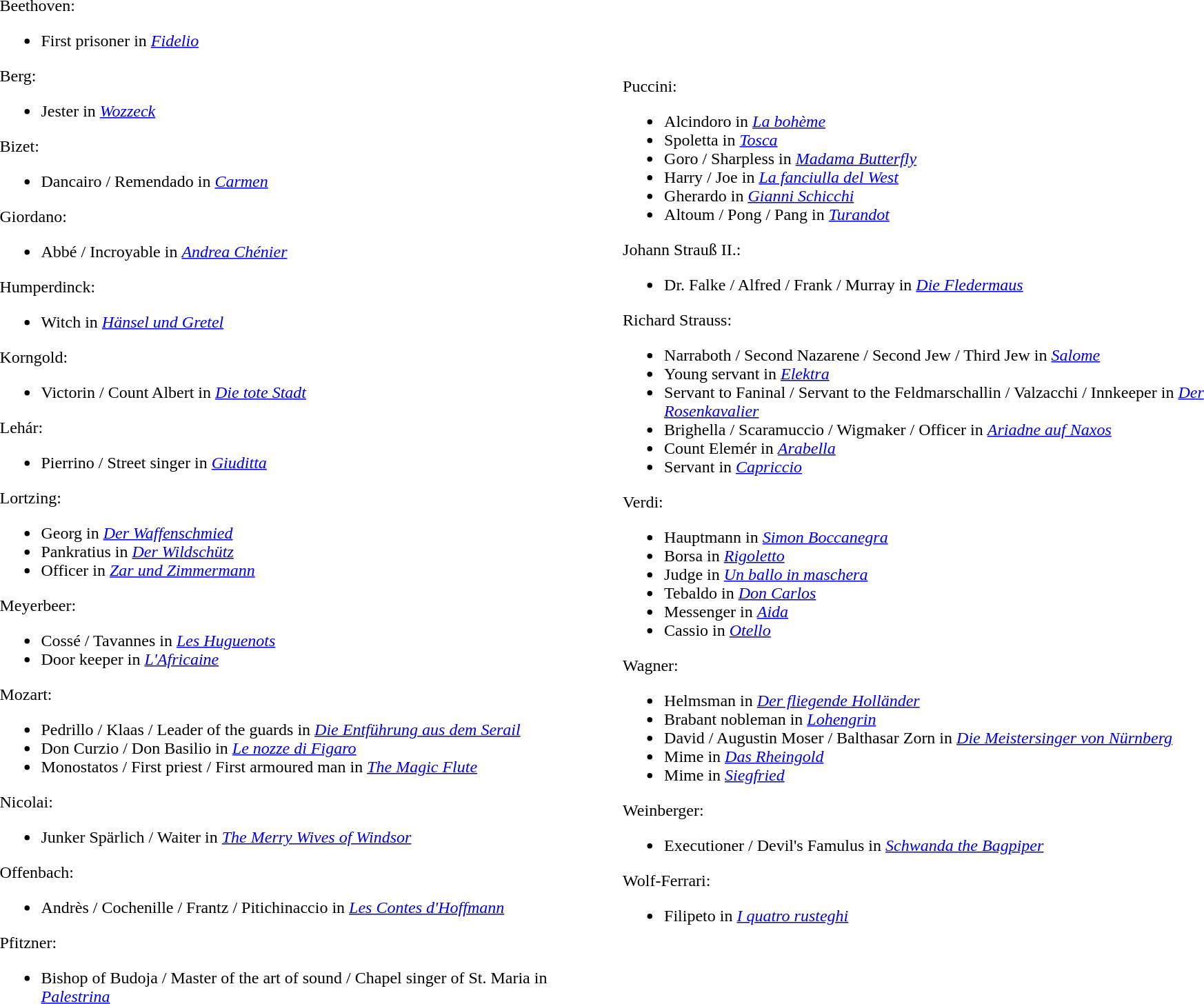<table class="toptextcells">
<tr>
<td><br>Beethoven:<ul><li>First prisoner in <em><a href='#'>Fidelio</a></em></li></ul>Berg:<ul><li>Jester in <em><a href='#'>Wozzeck</a></em></li></ul>Bizet:<ul><li>Dancairo / Remendado in <em><a href='#'>Carmen</a></em></li></ul>Giordano:<ul><li>Abbé / Incroyable in <em><a href='#'>Andrea Chénier</a></em></li></ul>Humperdinck:<ul><li>Witch in <em><a href='#'>Hänsel und Gretel</a></em></li></ul>Korngold:<ul><li>Victorin / Count Albert in <em><a href='#'>Die tote Stadt</a></em></li></ul>Lehár:<ul><li>Pierrino / Street singer in <em><a href='#'>Giuditta</a></em></li></ul>Lortzing:<ul><li>Georg in <em><a href='#'>Der Waffenschmied</a></em></li><li>Pankratius in <em><a href='#'>Der Wildschütz</a></em></li><li>Officer in <em><a href='#'>Zar und Zimmermann</a></em></li></ul>Meyerbeer:<ul><li>Cossé / Tavannes in <em><a href='#'>Les Huguenots</a></em></li><li>Door keeper in <em><a href='#'>L'Africaine</a></em></li></ul>Mozart:<ul><li>Pedrillo / Klaas / Leader of the guards in <em><a href='#'>Die Entführung aus dem Serail</a></em></li><li>Don Curzio / Don Basilio in <em><a href='#'>Le nozze di Figaro</a></em></li><li>Monostatos / First priest / First armoured man in <em><a href='#'>The Magic Flute</a></em></li></ul>Nicolai:<ul><li>Junker Spärlich / Waiter in <em><a href='#'>The Merry Wives of Windsor</a></em></li></ul>Offenbach:<ul><li>Andrès / Cochenille / Frantz / Pitichinaccio in <em><a href='#'>Les Contes d'Hoffmann</a></em></li></ul>Pfitzner:<ul><li>Bishop of Budoja / Master of the art of sound / Chapel singer of St. Maria in <em><a href='#'>Palestrina</a></em></li></ul></td>
<td><br>Puccini:<ul><li>Alcindoro in <em><a href='#'>La bohème</a></em></li><li>Spoletta in <em><a href='#'>Tosca</a></em></li><li>Goro / Sharpless in <em><a href='#'>Madama Butterfly</a></em></li><li>Harry / Joe in <em><a href='#'>La fanciulla del West</a></em></li><li>Gherardo in <em><a href='#'>Gianni Schicchi</a></em></li><li>Altoum / Pong / Pang in <em><a href='#'>Turandot</a></em></li></ul>Johann Strauß II.:<ul><li>Dr. Falke / Alfred / Frank / Murray in <em><a href='#'>Die Fledermaus</a></em></li></ul>Richard Strauss:<ul><li>Narraboth / Second Nazarene / Second Jew / Third Jew in <em><a href='#'>Salome</a></em></li><li>Young servant in <em><a href='#'>Elektra</a></em></li><li>Servant to Faninal / Servant to the Feldmarschallin / Valzacchi / Innkeeper in <em><a href='#'>Der Rosenkavalier</a></em></li><li>Brighella / Scaramuccio / Wigmaker / Officer in <em><a href='#'>Ariadne auf Naxos</a></em></li><li>Count Elemér in <em><a href='#'>Arabella</a></em></li><li>Servant in <em><a href='#'>Capriccio</a></em></li></ul>Verdi:<ul><li>Hauptmann in <em><a href='#'>Simon Boccanegra</a></em></li><li>Borsa in <em><a href='#'>Rigoletto</a></em></li><li>Judge in <em><a href='#'>Un ballo in maschera</a></em></li><li>Tebaldo in <em><a href='#'>Don Carlos</a></em></li><li>Messenger in <em><a href='#'>Aida</a></em></li><li>Cassio in <em><a href='#'>Otello</a></em></li></ul>Wagner:<ul><li>Helmsman in <em><a href='#'>Der fliegende Holländer</a></em></li><li>Brabant nobleman in <em><a href='#'>Lohengrin</a></em></li><li>David / Augustin Moser / Balthasar Zorn in <em><a href='#'>Die Meistersinger von Nürnberg</a></em></li><li>Mime in <em><a href='#'>Das Rheingold</a></em></li><li>Mime in <em><a href='#'>Siegfried</a></em></li></ul>Weinberger:<ul><li>Executioner / Devil's Famulus in <em><a href='#'>Schwanda the Bagpiper</a></em></li></ul>Wolf-Ferrari:<ul><li>Filipeto in <em><a href='#'>I quatro rusteghi</a></em></li></ul></td>
</tr>
</table>
